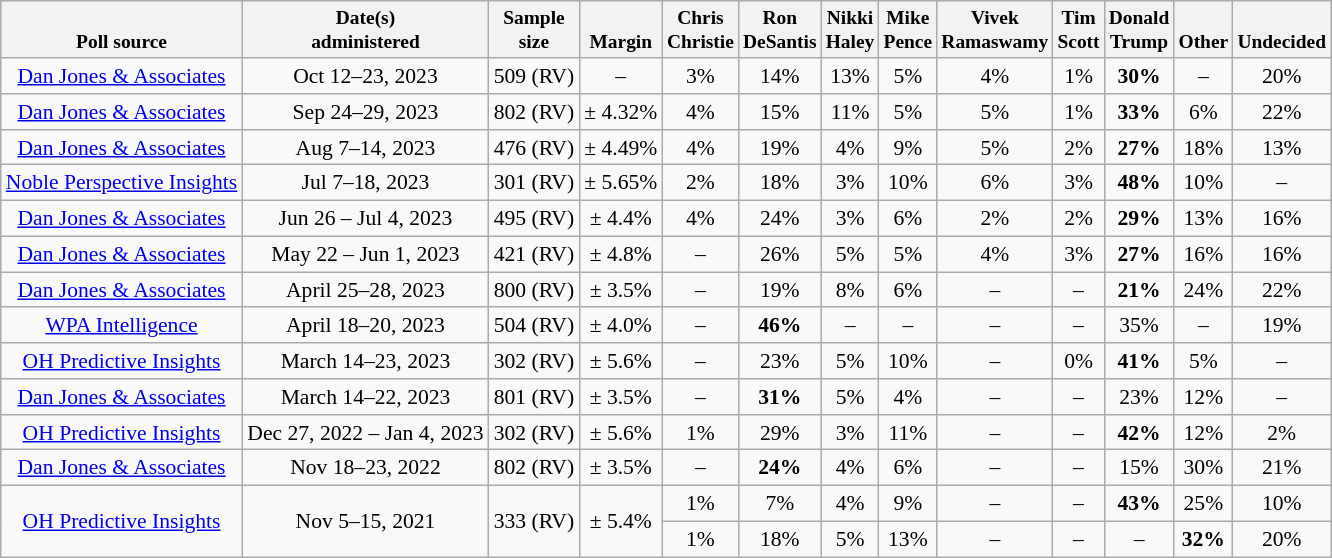<table class="wikitable mw-datatable" style="font-size:90%;text-align:center;">
<tr valign=bottom style="font-size:90%;">
<th>Poll source</th>
<th>Date(s)<br>administered</th>
<th>Sample<br>size</th>
<th>Margin<br></th>
<th>Chris<br>Christie</th>
<th>Ron<br>DeSantis</th>
<th>Nikki<br>Haley</th>
<th>Mike<br>Pence</th>
<th>Vivek<br>Ramaswamy</th>
<th>Tim<br>Scott</th>
<th>Donald<br>Trump</th>
<th>Other</th>
<th>Undecided</th>
</tr>
<tr>
<td><a href='#'>Dan Jones & Associates</a></td>
<td>Oct 12–23, 2023</td>
<td>509 (RV)</td>
<td>–</td>
<td>3%</td>
<td>14%</td>
<td>13%</td>
<td>5%</td>
<td>4%</td>
<td>1%</td>
<td><strong>30%</strong></td>
<td>–</td>
<td>20%</td>
</tr>
<tr>
<td><a href='#'>Dan Jones & Associates</a></td>
<td>Sep 24–29, 2023</td>
<td>802 (RV)</td>
<td>± 4.32%</td>
<td>4%</td>
<td>15%</td>
<td>11%</td>
<td>5%</td>
<td>5%</td>
<td>1%</td>
<td><strong>33%</strong></td>
<td>6%</td>
<td>22%</td>
</tr>
<tr>
<td><a href='#'>Dan Jones & Associates</a></td>
<td>Aug 7–14, 2023</td>
<td>476 (RV)</td>
<td>± 4.49%</td>
<td>4%</td>
<td>19%</td>
<td>4%</td>
<td>9%</td>
<td>5%</td>
<td>2%</td>
<td><strong>27%</strong></td>
<td>18%</td>
<td>13%</td>
</tr>
<tr>
<td><a href='#'>Noble Perspective Insights</a></td>
<td>Jul 7–18, 2023</td>
<td>301 (RV)</td>
<td>± 5.65%</td>
<td>2%</td>
<td>18%</td>
<td>3%</td>
<td>10%</td>
<td>6%</td>
<td>3%</td>
<td><strong>48%</strong></td>
<td>10%</td>
<td>–</td>
</tr>
<tr>
<td><a href='#'>Dan Jones & Associates</a></td>
<td>Jun 26 – Jul 4, 2023</td>
<td>495 (RV)</td>
<td>± 4.4%</td>
<td>4%</td>
<td>24%</td>
<td>3%</td>
<td>6%</td>
<td>2%</td>
<td>2%</td>
<td><strong>29%</strong></td>
<td>13%</td>
<td>16%</td>
</tr>
<tr>
<td><a href='#'>Dan Jones & Associates</a></td>
<td>May 22 – Jun 1, 2023</td>
<td>421 (RV)</td>
<td>± 4.8%</td>
<td>–</td>
<td>26%</td>
<td>5%</td>
<td>5%</td>
<td>4%</td>
<td>3%</td>
<td><strong>27%</strong></td>
<td>16%</td>
<td>16%</td>
</tr>
<tr>
<td><a href='#'>Dan Jones & Associates</a></td>
<td>April 25–28, 2023</td>
<td>800 (RV)</td>
<td>± 3.5%</td>
<td>–</td>
<td>19%</td>
<td>8%</td>
<td>6%</td>
<td>–</td>
<td>–</td>
<td><strong>21%</strong></td>
<td>24%</td>
<td>22%</td>
</tr>
<tr>
<td><a href='#'>WPA Intelligence</a></td>
<td>April 18–20, 2023</td>
<td>504 (RV)</td>
<td>± 4.0%</td>
<td>–</td>
<td><strong>46%</strong></td>
<td>–</td>
<td>–</td>
<td>–</td>
<td>–</td>
<td>35%</td>
<td>–</td>
<td>19%</td>
</tr>
<tr>
<td><a href='#'>OH Predictive Insights</a></td>
<td>March 14–23, 2023</td>
<td>302 (RV)</td>
<td>± 5.6%</td>
<td>–</td>
<td>23%</td>
<td>5%</td>
<td>10%</td>
<td>–</td>
<td>0%</td>
<td><strong>41%</strong></td>
<td>5%</td>
<td>–</td>
</tr>
<tr>
<td><a href='#'>Dan Jones & Associates</a></td>
<td>March 14–22, 2023</td>
<td>801 (RV)</td>
<td>± 3.5%</td>
<td>–</td>
<td><strong>31%</strong></td>
<td>5%</td>
<td>4%</td>
<td>–</td>
<td>–</td>
<td>23%</td>
<td>12%</td>
<td>–</td>
</tr>
<tr>
<td><a href='#'>OH Predictive Insights</a></td>
<td>Dec 27, 2022 – Jan 4, 2023</td>
<td>302 (RV)</td>
<td>± 5.6%</td>
<td>1%</td>
<td>29%</td>
<td>3%</td>
<td>11%</td>
<td>–</td>
<td>–</td>
<td><strong>42%</strong></td>
<td>12%</td>
<td>2%</td>
</tr>
<tr>
<td><a href='#'>Dan Jones & Associates</a></td>
<td>Nov 18–23, 2022</td>
<td>802 (RV)</td>
<td>± 3.5%</td>
<td>–</td>
<td><strong>24%</strong></td>
<td>4%</td>
<td>6%</td>
<td>–</td>
<td>–</td>
<td>15%</td>
<td>30%</td>
<td>21%</td>
</tr>
<tr>
<td rowspan=2><a href='#'>OH Predictive Insights</a></td>
<td rowspan=2>Nov 5–15, 2021</td>
<td rowspan=2>333 (RV)</td>
<td rowspan=2>± 5.4%</td>
<td>1%</td>
<td>7%</td>
<td>4%</td>
<td>9%</td>
<td>–</td>
<td>–</td>
<td><strong>43%</strong></td>
<td>25%</td>
<td>10%</td>
</tr>
<tr>
<td>1%</td>
<td>18%</td>
<td>5%</td>
<td>13%</td>
<td>–</td>
<td>–</td>
<td>–</td>
<td><strong>32%</strong></td>
<td>20%</td>
</tr>
</table>
